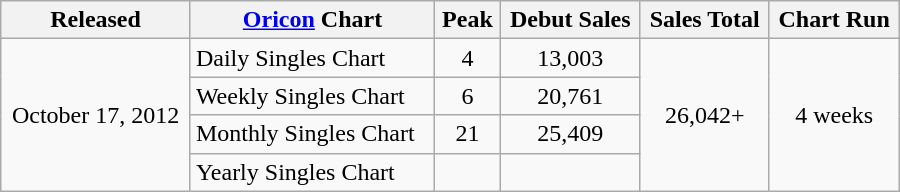<table class="wikitable" style="width:600px;">
<tr>
<th style="text-align:center;">Released</th>
<th style="text-align:center;"><a href='#'>Oricon</a> Chart</th>
<th style="text-align:center;">Peak</th>
<th style="text-align:center;">Debut Sales</th>
<th style="text-align:center;">Sales Total</th>
<th style="text-align:center;">Chart Run</th>
</tr>
<tr>
<td style="text-align:center;" rowspan="4">October 17, 2012</td>
<td align="left">Daily Singles Chart</td>
<td style="text-align:center;">4</td>
<td style="text-align:center;" rowspan="1">13,003</td>
<td style="text-align:center;" rowspan="4">26,042+</td>
<td style="text-align:center;" rowspan="4">4 weeks</td>
</tr>
<tr>
<td align="left">Weekly Singles Chart</td>
<td style="text-align:center;">6</td>
<td style="text-align:center;" rowspan="1">20,761</td>
</tr>
<tr>
<td align="left">Monthly Singles Chart</td>
<td style="text-align:center;">21</td>
<td style="text-align:center;" rowspan="1">25,409</td>
</tr>
<tr>
<td align="left">Yearly Singles Chart</td>
<td style="text-align:center;"></td>
<td style="text-align:center;" rowspan="1"></td>
</tr>
</table>
